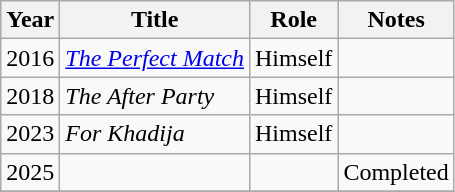<table class="wikitable">
<tr>
<th>Year</th>
<th>Title</th>
<th>Role</th>
<th>Notes</th>
</tr>
<tr>
<td>2016</td>
<td><em><a href='#'>The Perfect Match</a></em></td>
<td>Himself</td>
<td></td>
</tr>
<tr>
<td>2018</td>
<td><em>The After Party</em></td>
<td>Himself</td>
<td></td>
</tr>
<tr>
<td>2023</td>
<td><em>For Khadija</em></td>
<td>Himself</td>
<td></td>
</tr>
<tr>
<td>2025</td>
<td></td>
<td></td>
<td>Completed</td>
</tr>
<tr>
</tr>
</table>
